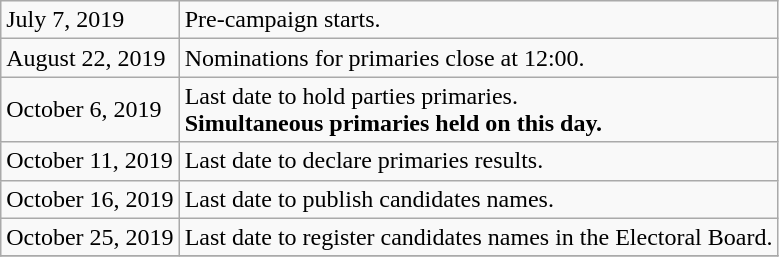<table class="wikitable">
<tr>
<td>July 7, 2019</td>
<td>Pre-campaign starts.</td>
</tr>
<tr>
<td>August 22, 2019</td>
<td>Nominations for primaries close at 12:00.</td>
</tr>
<tr>
<td>October 6, 2019</td>
<td>Last date to hold parties primaries.<br><strong>Simultaneous primaries held on this day.</strong></td>
</tr>
<tr>
<td>October 11, 2019</td>
<td>Last date to declare primaries results.</td>
</tr>
<tr>
<td>October 16, 2019</td>
<td>Last date to publish candidates names.</td>
</tr>
<tr>
<td>October 25, 2019</td>
<td>Last date to register candidates names in the Electoral Board.</td>
</tr>
<tr>
</tr>
</table>
